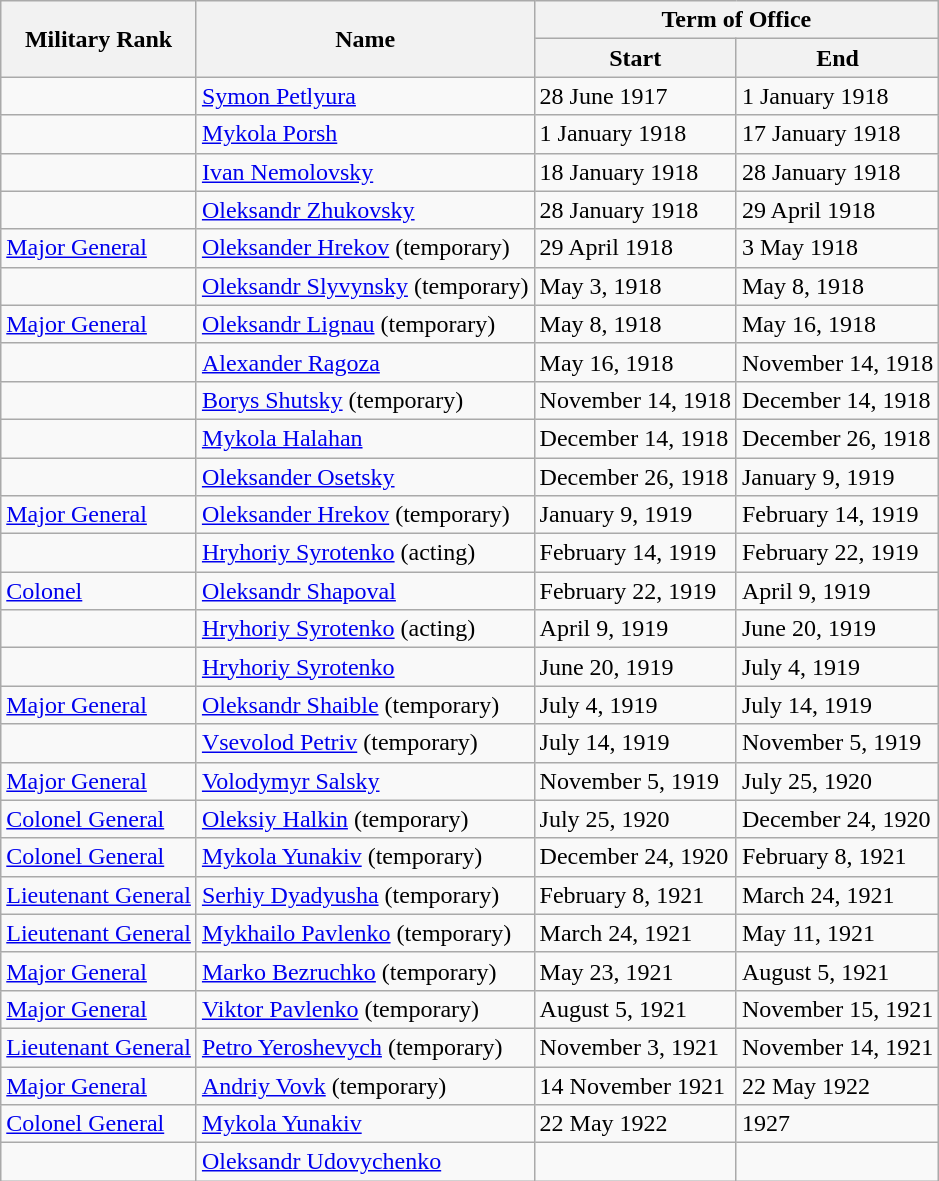<table class="wikitable">
<tr>
<th rowspan="2">Military Rank</th>
<th rowspan="2">Name</th>
<th colspan="2">Term of Office</th>
</tr>
<tr>
<th>Start</th>
<th>End</th>
</tr>
<tr>
<td></td>
<td><a href='#'>Symon Petlyura</a></td>
<td>28 June 1917</td>
<td>1 January 1918</td>
</tr>
<tr>
<td></td>
<td><a href='#'>Mykola Porsh</a></td>
<td>1 January 1918</td>
<td>17 January 1918</td>
</tr>
<tr>
<td></td>
<td><a href='#'>Ivan Nemolovsky</a></td>
<td>18 January 1918</td>
<td>28 January 1918</td>
</tr>
<tr>
<td></td>
<td><a href='#'>Oleksandr Zhukovsky</a></td>
<td>28 January 1918</td>
<td>29 April 1918</td>
</tr>
<tr>
<td><a href='#'>Major General</a></td>
<td><a href='#'>Oleksander Hrekov</a> (temporary)</td>
<td>29 April 1918</td>
<td>3 May 1918</td>
</tr>
<tr>
<td></td>
<td><a href='#'>Oleksandr Slyvynsky</a> (temporary)</td>
<td>May 3, 1918</td>
<td>May 8, 1918</td>
</tr>
<tr>
<td><a href='#'>Major General</a></td>
<td><a href='#'>Oleksandr Lignau</a> (temporary)</td>
<td>May 8, 1918</td>
<td>May 16, 1918</td>
</tr>
<tr>
<td></td>
<td><a href='#'>Alexander Ragoza</a></td>
<td>May 16, 1918</td>
<td>November 14, 1918</td>
</tr>
<tr>
<td></td>
<td><a href='#'>Borys Shutsky</a> (temporary)</td>
<td>November 14, 1918</td>
<td>December 14, 1918</td>
</tr>
<tr>
<td></td>
<td><a href='#'>Mykola Halahan</a></td>
<td>December 14, 1918</td>
<td>December 26, 1918</td>
</tr>
<tr>
<td></td>
<td><a href='#'>Oleksander Osetsky</a></td>
<td>December 26, 1918</td>
<td>January 9, 1919</td>
</tr>
<tr>
<td><a href='#'>Major General</a></td>
<td><a href='#'>Oleksander Hrekov</a> (temporary)</td>
<td>January 9, 1919</td>
<td>February 14, 1919</td>
</tr>
<tr>
<td></td>
<td><a href='#'>Hryhoriy Syrotenko</a> (acting)</td>
<td>February 14, 1919</td>
<td>February 22, 1919</td>
</tr>
<tr>
<td><a href='#'>Colonel</a></td>
<td><a href='#'>Oleksandr Shapoval</a></td>
<td>February 22, 1919</td>
<td>April 9, 1919</td>
</tr>
<tr>
<td></td>
<td><a href='#'>Hryhoriy Syrotenko</a> (acting)</td>
<td>April 9, 1919</td>
<td>June 20, 1919</td>
</tr>
<tr>
<td></td>
<td><a href='#'>Hryhoriy Syrotenko</a></td>
<td>June 20, 1919</td>
<td>July 4, 1919</td>
</tr>
<tr>
<td><a href='#'>Major General</a></td>
<td><a href='#'>Oleksandr Shaible</a> (temporary)</td>
<td>July 4, 1919</td>
<td>July 14, 1919</td>
</tr>
<tr>
<td></td>
<td><a href='#'>Vsevolod Petriv</a> (temporary)</td>
<td>July 14, 1919</td>
<td>November 5, 1919</td>
</tr>
<tr>
<td><a href='#'>Major General</a></td>
<td><a href='#'>Volodymyr Salsky</a></td>
<td>November 5, 1919</td>
<td>July 25, 1920</td>
</tr>
<tr>
<td><a href='#'>Colonel General</a></td>
<td><a href='#'>Oleksiy Halkin</a> (temporary)</td>
<td>July 25, 1920</td>
<td>December 24, 1920</td>
</tr>
<tr>
<td><a href='#'>Colonel General</a></td>
<td><a href='#'>Mykola Yunakiv</a> (temporary)</td>
<td>December 24, 1920</td>
<td>February 8, 1921</td>
</tr>
<tr>
<td><a href='#'>Lieutenant General</a></td>
<td><a href='#'>Serhiy Dyadyusha</a> (temporary)</td>
<td>February 8, 1921</td>
<td>March 24, 1921</td>
</tr>
<tr>
<td><a href='#'>Lieutenant General</a></td>
<td><a href='#'>Mykhailo Pavlenko</a> (temporary)</td>
<td>March 24, 1921</td>
<td>May 11, 1921</td>
</tr>
<tr>
<td><a href='#'>Major General</a></td>
<td><a href='#'>Marko Bezruchko</a> (temporary)</td>
<td>May 23, 1921</td>
<td>August 5, 1921</td>
</tr>
<tr>
<td><a href='#'>Major General</a></td>
<td><a href='#'>Viktor Pavlenko</a> (temporary)</td>
<td>August 5, 1921</td>
<td>November 15, 1921</td>
</tr>
<tr>
<td><a href='#'>Lieutenant General</a></td>
<td><a href='#'>Petro Yeroshevych</a> (temporary)</td>
<td>November 3, 1921</td>
<td>November 14, 1921</td>
</tr>
<tr>
<td><a href='#'>Major General</a></td>
<td><a href='#'>Andriy Vovk</a> (temporary)</td>
<td>14 November 1921</td>
<td>22 May 1922</td>
</tr>
<tr>
<td><a href='#'>Colonel General</a></td>
<td><a href='#'>Mykola Yunakiv</a></td>
<td>22 May 1922</td>
<td>1927</td>
</tr>
<tr>
<td></td>
<td><a href='#'>Oleksandr Udovychenko</a></td>
<td></td>
<td></td>
</tr>
</table>
